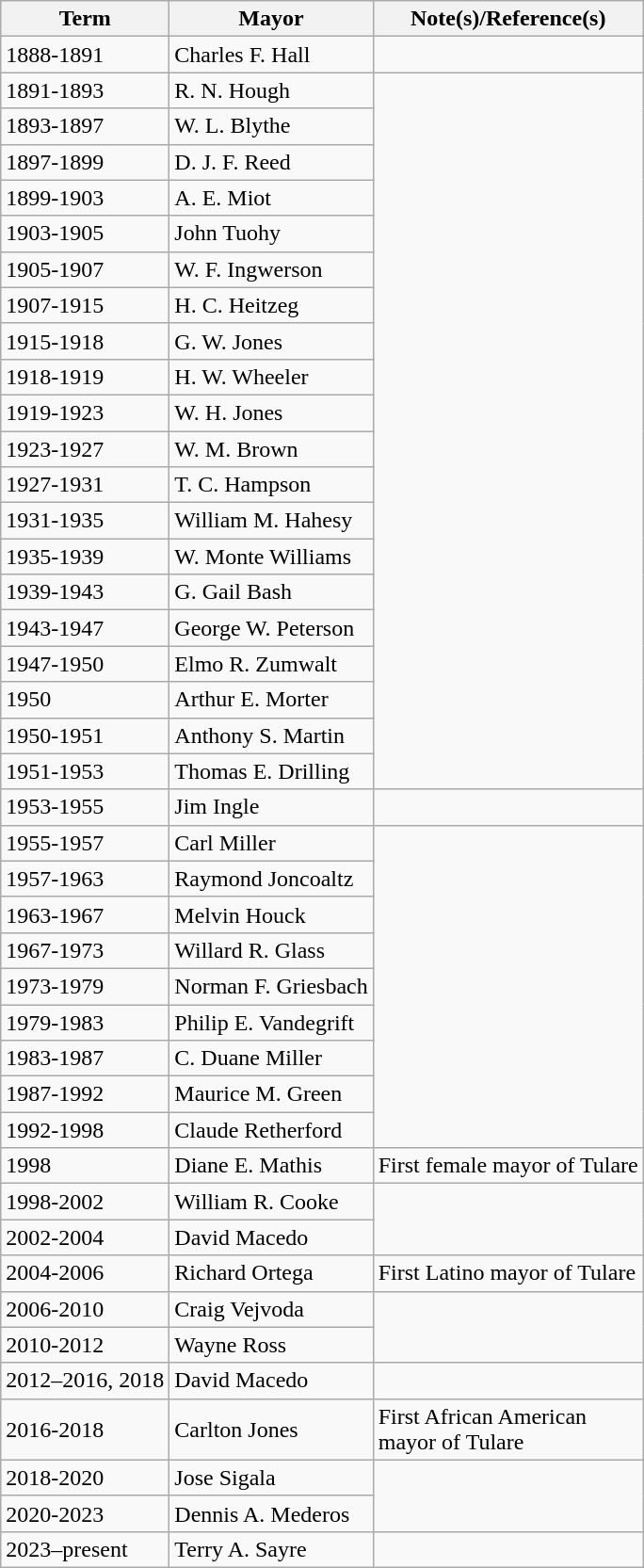<table class = "wikitable">
<tr>
<th>Term</th>
<th>Mayor</th>
<th>Note(s)/Reference(s)</th>
</tr>
<tr>
<td>1888-1891</td>
<td>Charles F. Hall</td>
<td></td>
</tr>
<tr>
<td>1891-1893</td>
<td>R. N. Hough</td>
<td rowspan="20"></td>
</tr>
<tr>
<td>1893-1897</td>
<td>W. L. Blythe</td>
</tr>
<tr>
<td>1897-1899</td>
<td>D. J. F. Reed</td>
</tr>
<tr>
<td>1899-1903</td>
<td>A. E. Miot</td>
</tr>
<tr>
<td>1903-1905</td>
<td>John Tuohy</td>
</tr>
<tr>
<td>1905-1907</td>
<td>W. F. Ingwerson</td>
</tr>
<tr>
<td>1907-1915</td>
<td>H. C. Heitzeg</td>
</tr>
<tr>
<td>1915-1918</td>
<td>G. W. Jones</td>
</tr>
<tr>
<td>1918-1919</td>
<td>H. W. Wheeler</td>
</tr>
<tr>
<td>1919-1923</td>
<td>W. H. Jones</td>
</tr>
<tr>
<td>1923-1927</td>
<td>W. M. Brown</td>
</tr>
<tr>
<td>1927-1931</td>
<td>T. C. Hampson</td>
</tr>
<tr>
<td>1931-1935</td>
<td>William M. Hahesy</td>
</tr>
<tr>
<td>1935-1939</td>
<td>W. Monte Williams</td>
</tr>
<tr>
<td>1939-1943</td>
<td>G. Gail Bash</td>
</tr>
<tr>
<td>1943-1947</td>
<td>George W. Peterson</td>
</tr>
<tr>
<td>1947-1950</td>
<td>Elmo R. Zumwalt</td>
</tr>
<tr>
<td>1950</td>
<td>Arthur E. Morter</td>
</tr>
<tr>
<td>1950-1951</td>
<td>Anthony S. Martin</td>
</tr>
<tr>
<td>1951-1953</td>
<td>Thomas E. Drilling</td>
</tr>
<tr>
<td>1953-1955</td>
<td>Jim Ingle</td>
<td></td>
</tr>
<tr>
<td>1955-1957</td>
<td>Carl Miller</td>
<td rowspan="9"></td>
</tr>
<tr>
<td>1957-1963</td>
<td>Raymond Joncoaltz</td>
</tr>
<tr>
<td>1963-1967</td>
<td>Melvin Houck</td>
</tr>
<tr>
<td>1967-1973</td>
<td>Willard R. Glass</td>
</tr>
<tr>
<td>1973-1979</td>
<td>Norman F. Griesbach</td>
</tr>
<tr>
<td>1979-1983</td>
<td>Philip E. Vandegrift</td>
</tr>
<tr>
<td>1983-1987</td>
<td>C. Duane Miller</td>
</tr>
<tr>
<td>1987-1992</td>
<td>Maurice M. Green</td>
</tr>
<tr>
<td>1992-1998</td>
<td>Claude Retherford</td>
</tr>
<tr>
<td>1998</td>
<td>Diane E. Mathis</td>
<td>First female mayor of Tulare</td>
</tr>
<tr>
<td>1998-2002</td>
<td>William R. Cooke</td>
<td rowspan="2"></td>
</tr>
<tr>
<td>2002-2004</td>
<td>David Macedo</td>
</tr>
<tr>
<td>2004-2006</td>
<td>Richard Ortega</td>
<td>First Latino mayor of Tulare</td>
</tr>
<tr>
<td>2006-2010</td>
<td>Craig Vejvoda</td>
<td rowspan="2"></td>
</tr>
<tr>
<td>2010-2012</td>
<td>Wayne Ross</td>
</tr>
<tr>
<td>2012–2016, 2018</td>
<td>David Macedo</td>
<td></td>
</tr>
<tr>
<td>2016-2018</td>
<td>Carlton Jones</td>
<td>First African American<br>mayor of Tulare</td>
</tr>
<tr>
<td>2018-2020</td>
<td>Jose Sigala</td>
<td rowspan="2"></td>
</tr>
<tr>
<td>2020-2023</td>
<td>Dennis A. Mederos</td>
</tr>
<tr>
<td>2023–present</td>
<td>Terry A. Sayre</td>
<td></td>
</tr>
</table>
